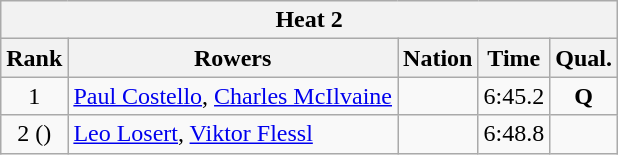<table class="wikitable" style="text-align:center">
<tr>
<th colspan=5 align=center><strong>Heat 2</strong></th>
</tr>
<tr>
<th>Rank</th>
<th>Rowers</th>
<th>Nation</th>
<th>Time</th>
<th>Qual.</th>
</tr>
<tr>
<td>1</td>
<td align=left><a href='#'>Paul Costello</a>, <a href='#'>Charles McIlvaine</a></td>
<td align=left></td>
<td>6:45.2</td>
<td><strong>Q</strong></td>
</tr>
<tr>
<td>2 ()</td>
<td align=left><a href='#'>Leo Losert</a>, <a href='#'>Viktor Flessl</a></td>
<td align=left></td>
<td>6:48.8</td>
<td></td>
</tr>
</table>
